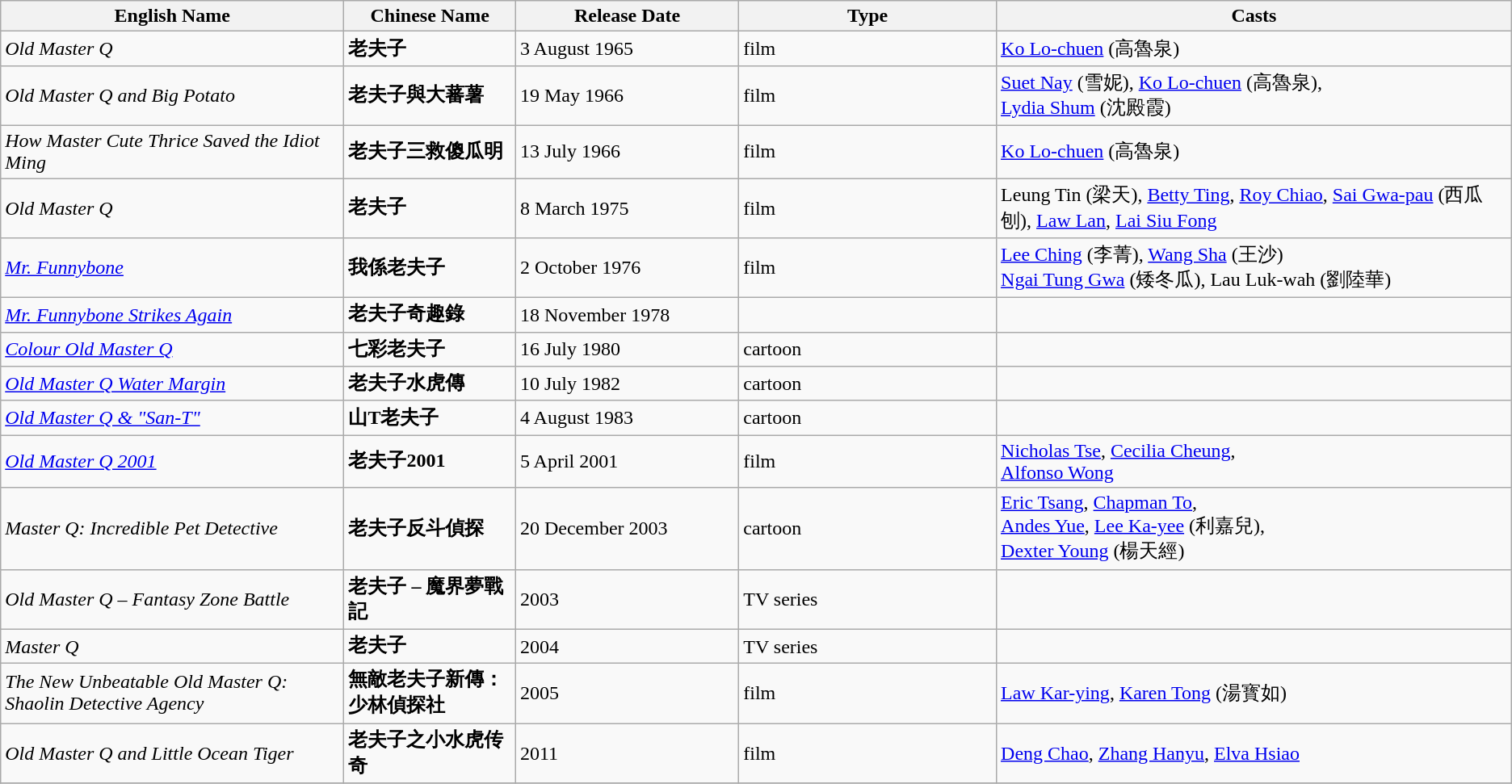<table class="wikitable">
<tr>
<th width=20%>English Name</th>
<th width=10%>Chinese Name</th>
<th width=13%>Release Date</th>
<th width=15%>Type</th>
<th width=30%>Casts</th>
</tr>
<tr>
<td><em>Old Master Q</em></td>
<td><strong>老夫子</strong></td>
<td>3 August 1965</td>
<td>film</td>
<td><a href='#'>Ko Lo-chuen</a> (高魯泉)</td>
</tr>
<tr>
<td><em>Old Master Q and Big Potato</em></td>
<td><strong>老夫子與大蕃薯</strong></td>
<td>19 May 1966</td>
<td>film</td>
<td><a href='#'>Suet Nay</a> (雪妮), <a href='#'>Ko Lo-chuen</a> (高魯泉), <br><a href='#'>Lydia Shum</a> (沈殿霞)</td>
</tr>
<tr>
<td><em>How Master Cute Thrice Saved the Idiot Ming</em></td>
<td><strong>老夫子三救傻瓜明</strong></td>
<td>13 July 1966</td>
<td>film</td>
<td><a href='#'>Ko Lo-chuen</a> (高魯泉)</td>
</tr>
<tr>
<td><em>Old Master Q</em></td>
<td><strong>老夫子</strong></td>
<td>8 March 1975</td>
<td>film</td>
<td>Leung Tin (梁天), <a href='#'>Betty Ting</a>, <a href='#'>Roy Chiao</a>, <a href='#'>Sai Gwa-pau</a> (西瓜刨),  <a href='#'>Law Lan</a>, <a href='#'>Lai Siu Fong</a></td>
</tr>
<tr>
<td><em><a href='#'>Mr. Funnybone</a></em></td>
<td><strong>我係老夫子</strong></td>
<td>2 October 1976</td>
<td>film</td>
<td><a href='#'>Lee Ching</a> (李菁), <a href='#'>Wang Sha</a> (王沙) <br><a href='#'>Ngai Tung Gwa</a> (矮冬瓜), Lau Luk-wah (劉陸華)</td>
</tr>
<tr>
<td><em><a href='#'>Mr. Funnybone Strikes Again</a></em></td>
<td><strong>老夫子奇趣錄</strong></td>
<td>18 November 1978</td>
<td></td>
</tr>
<tr>
<td><em><a href='#'>Colour Old Master Q</a></em></td>
<td><strong>七彩老夫子</strong></td>
<td>16 July 1980</td>
<td>cartoon</td>
<td></td>
</tr>
<tr>
<td><em><a href='#'>Old Master Q Water Margin</a></em></td>
<td><strong>老夫子水虎傳</strong></td>
<td>10 July 1982</td>
<td>cartoon</td>
<td></td>
</tr>
<tr>
<td><em><a href='#'>Old Master Q & "San-T"</a></em></td>
<td><strong>山T老夫子</strong></td>
<td>4 August 1983</td>
<td>cartoon</td>
<td></td>
</tr>
<tr>
<td><em><a href='#'>Old Master Q 2001</a></em></td>
<td><strong>老夫子2001</strong></td>
<td>5 April 2001</td>
<td>film</td>
<td><a href='#'>Nicholas Tse</a>, <a href='#'>Cecilia Cheung</a>, <br><a href='#'>Alfonso Wong</a></td>
</tr>
<tr>
<td><em>Master Q: Incredible Pet Detective</em></td>
<td><strong>老夫子反斗偵探</strong></td>
<td>20 December 2003</td>
<td>cartoon</td>
<td><a href='#'>Eric Tsang</a>, <a href='#'>Chapman To</a>, <br> <a href='#'>Andes Yue</a>, <a href='#'>Lee Ka-yee</a> (利嘉兒), <br><a href='#'>Dexter Young</a> (楊天經)</td>
</tr>
<tr>
<td><em>Old Master Q – Fantasy Zone Battle</em></td>
<td><strong>老夫子 – 魔界夢戰記</strong></td>
<td>2003</td>
<td>TV series</td>
<td></td>
</tr>
<tr>
<td><em>Master Q</em></td>
<td><strong>老夫子</strong></td>
<td>2004</td>
<td>TV series</td>
<td></td>
</tr>
<tr>
<td><em>The New Unbeatable Old Master Q: Shaolin Detective Agency</em></td>
<td><strong>無敵老夫子新傳：少林偵探社</strong></td>
<td>2005</td>
<td>film</td>
<td><a href='#'>Law Kar-ying</a>, <a href='#'>Karen Tong</a> (湯寳如)</td>
</tr>
<tr>
<td><em>Old Master Q and Little Ocean Tiger</em></td>
<td><strong>老夫子之小水虎传奇</strong></td>
<td>2011</td>
<td>film</td>
<td><a href='#'>Deng Chao</a>, <a href='#'>Zhang Hanyu</a>, <a href='#'>Elva Hsiao</a></td>
</tr>
<tr>
</tr>
</table>
